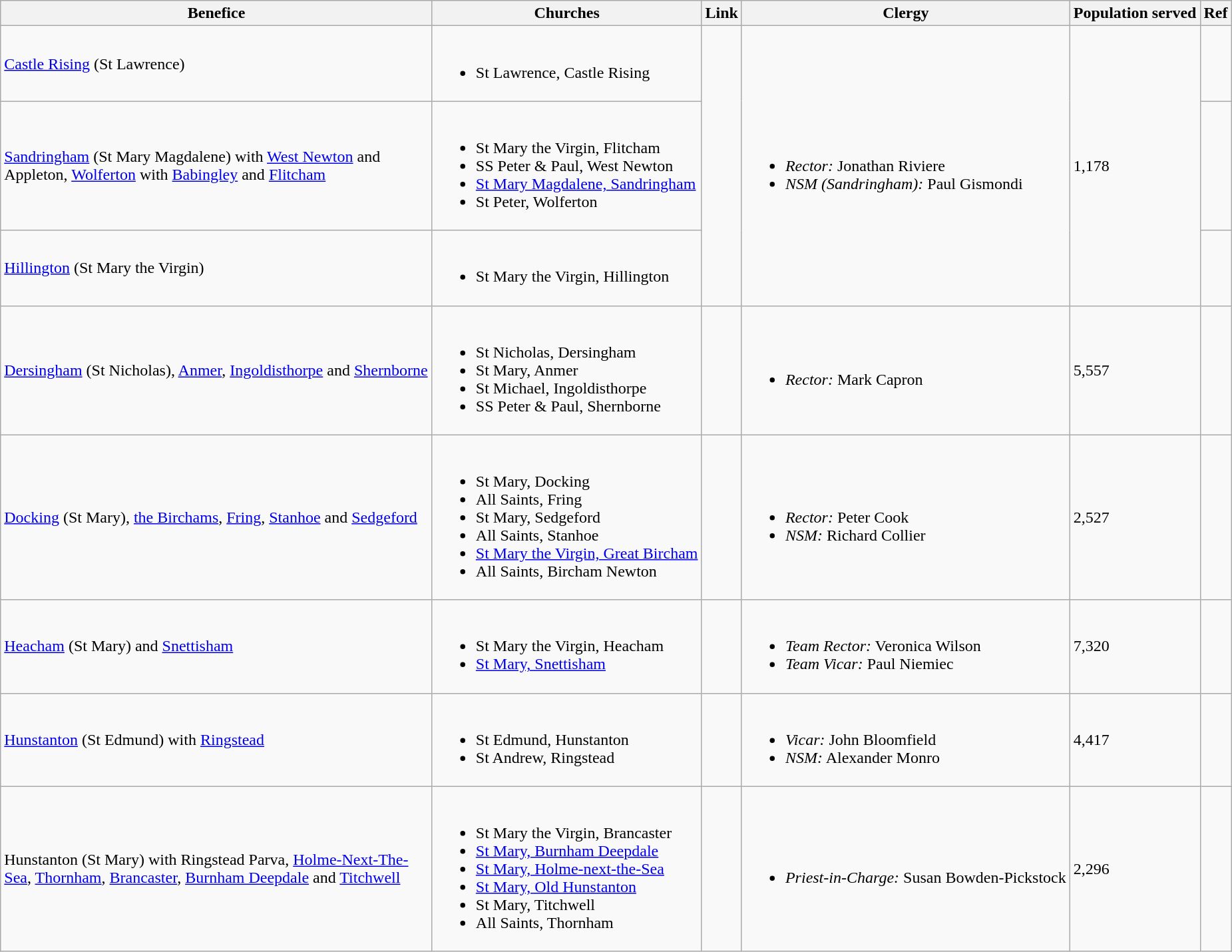<table class="wikitable">
<tr>
<th width="425">Benefice</th>
<th>Churches</th>
<th>Link</th>
<th>Clergy</th>
<th>Population served</th>
<th>Ref</th>
</tr>
<tr>
<td><a href='#'>Castle Rising</a> (St Lawrence)</td>
<td><br><ul><li>St Lawrence, Castle Rising</li></ul></td>
<td rowspan="3"></td>
<td rowspan="3"><br><ul><li><em>Rector:</em> Jonathan Riviere</li><li><em>NSM (Sandringham):</em> Paul Gismondi</li></ul></td>
<td rowspan="3">1,178</td>
<td></td>
</tr>
<tr>
<td><a href='#'>Sandringham</a> (St Mary Magdalene) with <a href='#'>West Newton</a> and Appleton, <a href='#'>Wolferton</a> with <a href='#'>Babingley</a> and <a href='#'>Flitcham</a></td>
<td><br><ul><li>St Mary the Virgin, Flitcham</li><li>SS Peter & Paul, West Newton</li><li><a href='#'>St Mary Magdalene, Sandringham</a></li><li>St Peter, Wolferton</li></ul></td>
<td></td>
</tr>
<tr>
<td><a href='#'>Hillington</a> (St Mary the Virgin)</td>
<td><br><ul><li>St Mary the Virgin, Hillington</li></ul></td>
<td></td>
</tr>
<tr>
<td><a href='#'>Dersingham</a> (St Nicholas), <a href='#'>Anmer</a>, <a href='#'>Ingoldisthorpe</a> and <a href='#'>Shernborne</a></td>
<td><br><ul><li>St Nicholas, Dersingham</li><li>St Mary, Anmer</li><li>St Michael, Ingoldisthorpe</li><li>SS Peter & Paul, Shernborne</li></ul></td>
<td></td>
<td><br><ul><li><em>Rector:</em> Mark Capron</li></ul></td>
<td>5,557</td>
<td></td>
</tr>
<tr>
<td><a href='#'>Docking</a> (St Mary), <a href='#'>the Birchams</a>, <a href='#'>Fring</a>, <a href='#'>Stanhoe</a> and <a href='#'>Sedgeford</a></td>
<td><br><ul><li>St Mary, Docking</li><li>All Saints, Fring</li><li>St Mary, Sedgeford</li><li>All Saints, Stanhoe</li><li><a href='#'>St Mary the Virgin, Great Bircham</a></li><li>All Saints, Bircham Newton</li></ul></td>
<td></td>
<td><br><ul><li><em>Rector:</em> Peter Cook</li><li><em>NSM:</em> Richard Collier</li></ul></td>
<td>2,527</td>
<td></td>
</tr>
<tr>
<td><a href='#'>Heacham</a> (St Mary) and <a href='#'>Snettisham</a></td>
<td><br><ul><li>St Mary the Virgin, Heacham</li><li><a href='#'>St Mary, Snettisham</a></li></ul></td>
<td></td>
<td><br><ul><li><em>Team Rector:</em> Veronica Wilson</li><li><em>Team Vicar:</em> Paul Niemiec</li></ul></td>
<td>7,320</td>
<td></td>
</tr>
<tr>
<td><a href='#'>Hunstanton</a> (St Edmund) with <a href='#'>Ringstead</a></td>
<td><br><ul><li>St Edmund, Hunstanton</li><li>St Andrew, Ringstead</li></ul></td>
<td></td>
<td><br><ul><li><em>Vicar:</em> John Bloomfield</li><li><em>NSM:</em> Alexander Monro</li></ul></td>
<td>4,417</td>
<td></td>
</tr>
<tr>
<td>Hunstanton (St Mary) with Ringstead Parva, <a href='#'>Holme-Next-The-Sea</a>, <a href='#'>Thornham</a>, <a href='#'>Brancaster</a>, <a href='#'>Burnham Deepdale</a> and <a href='#'>Titchwell</a></td>
<td><br><ul><li>St Mary the Virgin, Brancaster</li><li><a href='#'>St Mary, Burnham Deepdale</a></li><li><a href='#'>St Mary, Holme-next-the-Sea</a></li><li><a href='#'>St Mary, Old Hunstanton</a></li><li>St Mary, Titchwell</li><li>All Saints, Thornham</li></ul></td>
<td></td>
<td><br><ul><li><em>Priest-in-Charge:</em> Susan Bowden-Pickstock</li></ul></td>
<td>2,296</td>
<td></td>
</tr>
</table>
